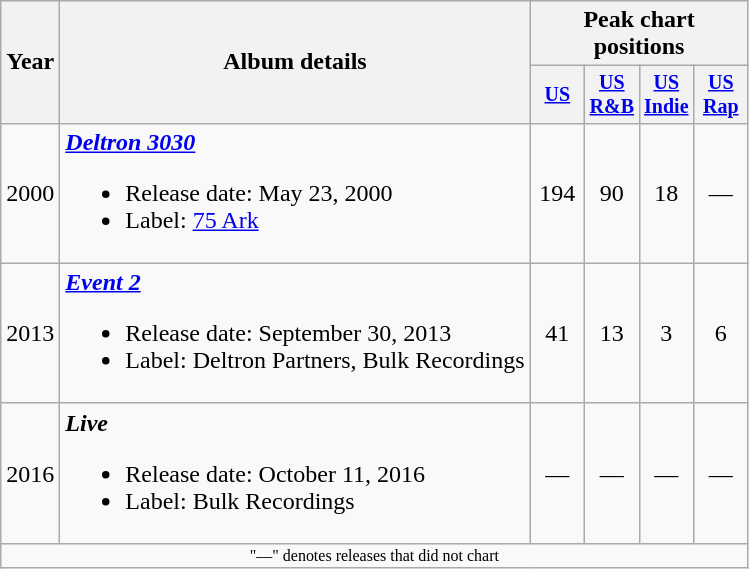<table class="wikitable" style="text-align:center;">
<tr>
<th rowspan="2">Year</th>
<th rowspan="2">Album details</th>
<th colspan="4">Peak chart positions</th>
</tr>
<tr style="font-size:smaller;">
<th style="width:30px;"><a href='#'>US</a><br></th>
<th style="width:30px;"><a href='#'>US R&B</a><br></th>
<th style="width:30px;"><a href='#'>US Indie</a><br></th>
<th style="width:30px;"><a href='#'>US Rap</a><br></th>
</tr>
<tr>
<td>2000</td>
<td style="text-align:left;"><strong><em><a href='#'>Deltron 3030</a></em></strong><br><ul><li>Release date: May 23, 2000</li><li>Label: <a href='#'>75 Ark</a></li></ul></td>
<td>194</td>
<td>90</td>
<td>18</td>
<td>—</td>
</tr>
<tr>
<td>2013</td>
<td style="text-align:left;"><strong><em><a href='#'>Event 2</a></em></strong><br><ul><li>Release date: September 30, 2013</li><li>Label: Deltron Partners, Bulk Recordings</li></ul></td>
<td>41</td>
<td>13</td>
<td>3</td>
<td>6</td>
</tr>
<tr>
<td>2016</td>
<td style="text-align:left;"><strong><em>Live</em></strong><br><ul><li>Release date: October 11, 2016</li><li>Label: Bulk Recordings</li></ul></td>
<td>—</td>
<td>—</td>
<td>—</td>
<td>—</td>
</tr>
<tr>
<td colspan="6" style="font-size:8pt">"—" denotes releases that did not chart</td>
</tr>
</table>
